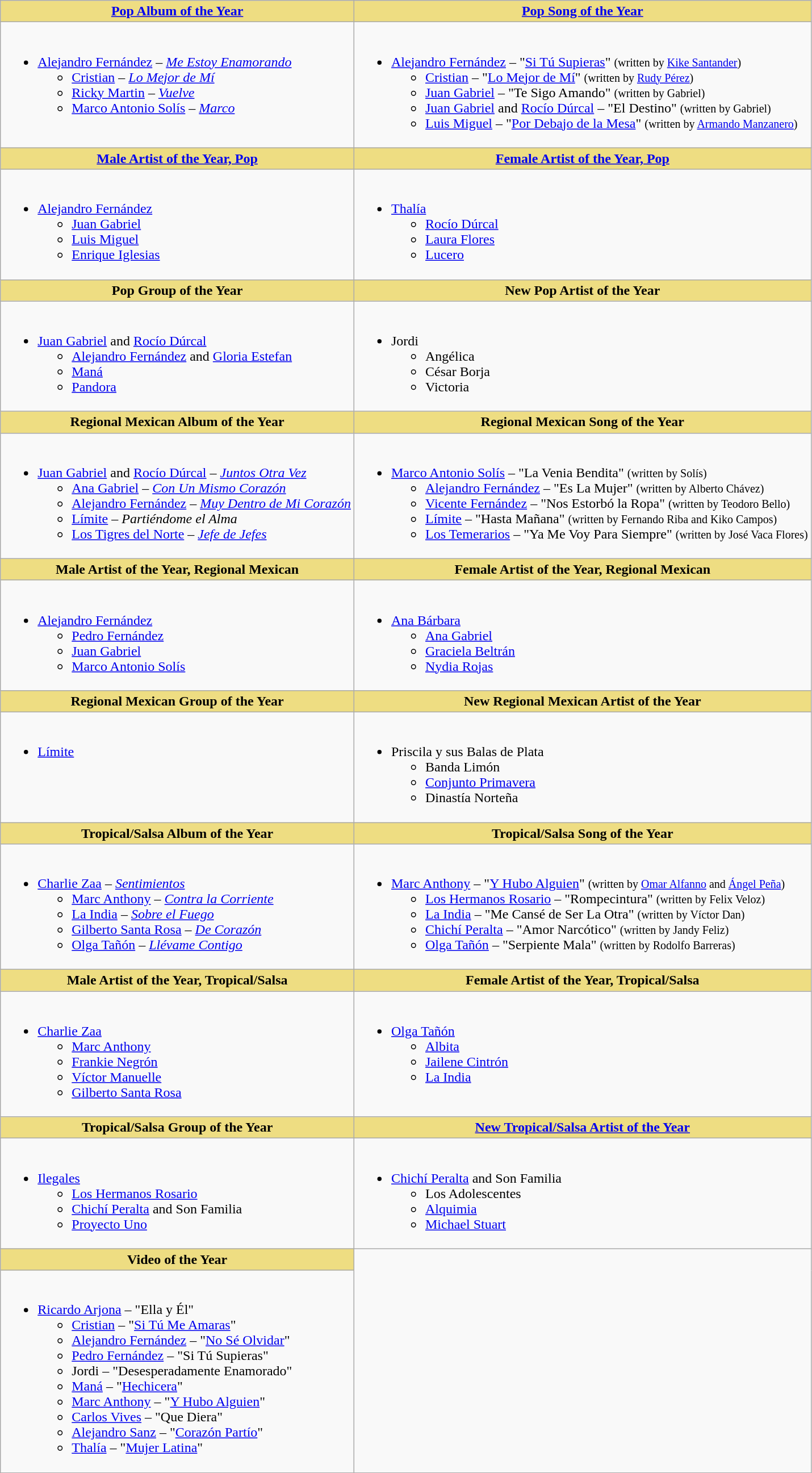<table class=wikitable>
<tr>
<th scope="col" style="background:#EEDD82;" ! style="width="50%"><a href='#'>Pop Album of the Year</a></th>
<th scope="col" style="background:#EEDD82;" ! style="width="50%"><a href='#'>Pop Song of the Year</a></th>
</tr>
<tr>
<td scope="row" valign="top"><br><ul><li><a href='#'>Alejandro Fernández</a> – <em><a href='#'>Me Estoy Enamorando</a></em><ul><li><a href='#'>Cristian</a> – <em><a href='#'>Lo Mejor de Mí</a></em></li><li><a href='#'>Ricky Martin</a> – <em><a href='#'>Vuelve</a></em></li><li><a href='#'>Marco Antonio Solís</a> – <em><a href='#'>Marco</a></em></li></ul></li></ul></td>
<td scope="row" valign="top"><br><ul><li><a href='#'>Alejandro Fernández</a> – "<a href='#'>Si Tú Supieras</a>" <small>(written by <a href='#'>Kike Santander</a>)</small><ul><li><a href='#'>Cristian</a> – "<a href='#'>Lo Mejor de Mí</a>" <small>(written by <a href='#'>Rudy Pérez</a>)</small></li><li><a href='#'>Juan Gabriel</a> – "Te Sigo Amando" <small>(written by Gabriel)</small></li><li><a href='#'>Juan Gabriel</a> and <a href='#'>Rocío Dúrcal</a> – "El Destino" <small>(written by Gabriel)</small></li><li><a href='#'>Luis Miguel</a> – "<a href='#'>Por Debajo de la Mesa</a>" <small>(written by <a href='#'>Armando Manzanero</a>)</small></li></ul></li></ul></td>
</tr>
<tr>
<th scope="col" style="background:#EEDD82;" ! style="width="50%"><a href='#'>Male Artist of the Year, Pop</a></th>
<th scope="col" style="background:#EEDD82;" ! style="width="50%"><a href='#'>Female Artist of the Year, Pop</a></th>
</tr>
<tr>
<td scope="row" valign="top"><br><ul><li><a href='#'>Alejandro Fernández</a><ul><li><a href='#'>Juan Gabriel</a></li><li><a href='#'>Luis Miguel</a></li><li><a href='#'>Enrique Iglesias</a></li></ul></li></ul></td>
<td scope="row" valign="top"><br><ul><li><a href='#'>Thalía</a><ul><li><a href='#'>Rocío Dúrcal</a></li><li><a href='#'>Laura Flores</a></li><li><a href='#'>Lucero</a></li></ul></li></ul></td>
</tr>
<tr>
<th scope="col" style="background:#EEDD82;" ! style="width="50%">Pop Group of the Year</th>
<th scope="col" style="background:#EEDD82;" ! style="width="50%">New Pop Artist of the Year</th>
</tr>
<tr>
<td scope="row" valign="top"><br><ul><li><a href='#'>Juan Gabriel</a> and <a href='#'>Rocío Dúrcal</a><ul><li><a href='#'>Alejandro Fernández</a> and <a href='#'>Gloria Estefan</a></li><li><a href='#'>Maná</a></li><li><a href='#'>Pandora</a></li></ul></li></ul></td>
<td scope="row" valign="top"><br><ul><li>Jordi<ul><li>Angélica</li><li>César Borja</li><li>Victoria</li></ul></li></ul></td>
</tr>
<tr>
<th scope="col" style="background:#EEDD82;" ! style="width="50%">Regional Mexican Album of the Year</th>
<th scope="col" style="background:#EEDD82;" ! style="width="50%">Regional Mexican Song of the Year</th>
</tr>
<tr>
<td scope="row" valign="top"><br><ul><li><a href='#'>Juan Gabriel</a> and <a href='#'>Rocío Dúrcal</a> – <em><a href='#'>Juntos Otra Vez</a></em><ul><li><a href='#'>Ana Gabriel</a> – <em><a href='#'>Con Un Mismo Corazón</a></em></li><li><a href='#'>Alejandro Fernández</a> – <em><a href='#'>Muy Dentro de Mi Corazón</a></em></li><li><a href='#'>Límite</a> – <em>Partiéndome el Alma</em></li><li><a href='#'>Los Tigres del Norte</a>  – <em><a href='#'>Jefe de Jefes</a></em></li></ul></li></ul></td>
<td scope="row" valign="top"><br><ul><li><a href='#'>Marco Antonio Solís</a> – "La Venia Bendita" <small>(written by Solís)</small><ul><li><a href='#'>Alejandro Fernández</a> – "Es La Mujer" <small>(written by Alberto Chávez)</small></li><li><a href='#'>Vicente Fernández</a> – "Nos Estorbó la Ropa" <small>(written by Teodoro Bello)</small></li><li><a href='#'>Límite</a> – "Hasta Mañana" <small>(written by Fernando Riba and Kiko Campos)</small></li><li><a href='#'>Los Temerarios</a> – "Ya Me Voy Para Siempre" <small>(written by José Vaca Flores)</small></li></ul></li></ul></td>
</tr>
<tr>
<th scope="col" style="background:#EEDD82;" ! style="width="50%">Male Artist of the Year, Regional Mexican</th>
<th scope="col" style="background:#EEDD82;" ! style="width="50%">Female Artist of the Year, Regional Mexican</th>
</tr>
<tr>
<td scope="row" valign="top"><br><ul><li><a href='#'>Alejandro Fernández</a><ul><li><a href='#'>Pedro Fernández</a></li><li><a href='#'>Juan Gabriel</a></li><li><a href='#'>Marco Antonio Solís</a></li></ul></li></ul></td>
<td scope="row" valign="top"><br><ul><li><a href='#'>Ana Bárbara</a><ul><li><a href='#'>Ana Gabriel</a></li><li><a href='#'>Graciela Beltrán</a></li><li><a href='#'>Nydia Rojas</a></li></ul></li></ul></td>
</tr>
<tr>
<th scope="col" style="background:#EEDD82;" ! style="width="50%">Regional Mexican Group of the Year</th>
<th scope="col" style="background:#EEDD82;" ! style="width="50%">New Regional Mexican Artist of the Year</th>
</tr>
<tr>
<td scope="row" valign="top"><br><ul><li><a href='#'>Límite</a></li></ul></td>
<td scope="row" valign="top"><br><ul><li>Priscila y sus Balas de Plata<ul><li>Banda Limón</li><li><a href='#'>Conjunto Primavera</a></li><li>Dinastía Norteña</li></ul></li></ul></td>
</tr>
<tr>
<th scope="col" style="background:#EEDD82;" ! style="width="50%">Tropical/Salsa Album of the Year</th>
<th scope="col" style="background:#EEDD82;" ! style="width="50%">Tropical/Salsa Song of the Year</th>
</tr>
<tr>
<td scope="row" valign="top"><br><ul><li><a href='#'>Charlie Zaa</a> – <em><a href='#'>Sentimientos</a></em><ul><li><a href='#'>Marc Anthony</a> – <em><a href='#'>Contra la Corriente</a></em></li><li><a href='#'>La India</a> – <em><a href='#'>Sobre el Fuego</a></em></li><li><a href='#'>Gilberto Santa Rosa</a> – <em><a href='#'>De Corazón</a></em></li><li><a href='#'>Olga Tañón</a> – <em><a href='#'>Llévame Contigo</a></em></li></ul></li></ul></td>
<td scope="row" valign="top"><br><ul><li><a href='#'>Marc Anthony</a> – "<a href='#'>Y Hubo Alguien</a>" <small>(written by <a href='#'>Omar Alfanno</a> and <a href='#'>Ángel Peña</a>)</small><ul><li><a href='#'>Los Hermanos Rosario</a> – "Rompecintura" <small>(written by Felix Veloz)</small></li><li><a href='#'>La India</a> – "Me Cansé de Ser La Otra" <small>(written by Víctor Dan)</small></li><li><a href='#'>Chichí Peralta</a> – "Amor Narcótico" <small>(written by Jandy Feliz)</small></li><li><a href='#'>Olga Tañón</a> – "Serpiente Mala" <small>(written by Rodolfo Barreras)</small></li></ul></li></ul></td>
</tr>
<tr>
<th scope="col" style="background:#EEDD82;" ! style="width="50%">Male Artist of the Year, Tropical/Salsa</th>
<th scope="col" style="background:#EEDD82;" ! style="width="50%">Female Artist of the Year, Tropical/Salsa</th>
</tr>
<tr>
<td scope="row" valign="top"><br><ul><li><a href='#'>Charlie Zaa</a><ul><li><a href='#'>Marc Anthony</a></li><li><a href='#'>Frankie Negrón</a></li><li><a href='#'>Víctor Manuelle</a></li><li><a href='#'>Gilberto Santa Rosa</a></li></ul></li></ul></td>
<td scope="row" valign="top"><br><ul><li><a href='#'>Olga Tañón</a><ul><li><a href='#'>Albita</a></li><li><a href='#'>Jailene Cintrón</a></li><li><a href='#'>La India</a></li></ul></li></ul></td>
</tr>
<tr>
<th scope="col" style="background:#EEDD82;" ! style="width="50%">Tropical/Salsa Group of the Year</th>
<th scope="col" style="background:#EEDD82;" ! style="width="50%"><a href='#'>New Tropical/Salsa Artist of the Year</a></th>
</tr>
<tr>
<td scope="row" valign="top"><br><ul><li><a href='#'>Ilegales</a><ul><li><a href='#'>Los Hermanos Rosario</a></li><li><a href='#'>Chichí Peralta</a> and Son Familia</li><li><a href='#'>Proyecto Uno</a></li></ul></li></ul></td>
<td scope="row" valign="top"><br><ul><li><a href='#'>Chichí Peralta</a> and Son Familia<ul><li>Los Adolescentes</li><li><a href='#'>Alquimia</a></li><li><a href='#'>Michael Stuart</a></li></ul></li></ul></td>
</tr>
<tr>
<th scope="col" style="background:#EEDD82;" ! style="width="50%">Video of the Year</th>
</tr>
<tr>
<td scope="row" valign="top"><br><ul><li><a href='#'>Ricardo Arjona</a> – "Ella y Él"<ul><li><a href='#'>Cristian</a> – "<a href='#'>Si Tú Me Amaras</a>"</li><li><a href='#'>Alejandro Fernández</a> – "<a href='#'>No Sé Olvidar</a>"</li><li><a href='#'>Pedro Fernández</a> – "Si Tú Supieras"</li><li>Jordi – "Desesperadamente Enamorado"</li><li><a href='#'>Maná</a> – "<a href='#'>Hechicera</a>"</li><li><a href='#'>Marc Anthony</a> – "<a href='#'>Y Hubo Alguien</a>"</li><li><a href='#'>Carlos Vives</a> – "Que Diera"</li><li><a href='#'>Alejandro Sanz</a> – "<a href='#'>Corazón Partío</a>"</li><li><a href='#'>Thalía</a> – "<a href='#'>Mujer Latina</a>"</li></ul></li></ul></td>
</tr>
<tr>
</tr>
</table>
